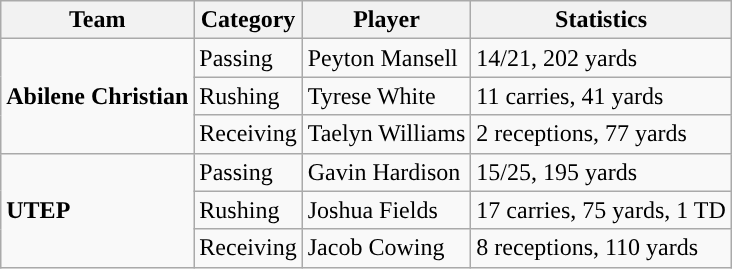<table class="wikitable" style="float: left;">
<tr>
<th>Team</th>
<th>Category</th>
<th>Player</th>
<th>Statistics</th>
</tr>
<tr>
<td rowspan=3><strong>Abilene Christian</strong></td>
<td>Passing</td>
<td>Peyton Mansell</td>
<td>14/21, 202 yards</td>
</tr>
<tr>
<td>Rushing</td>
<td>Tyrese White</td>
<td>11 carries, 41 yards</td>
</tr>
<tr>
<td>Receiving</td>
<td>Taelyn Williams</td>
<td>2 receptions, 77 yards</td>
</tr>
<tr>
<td rowspan=3><strong>UTEP</strong></td>
<td>Passing</td>
<td>Gavin Hardison</td>
<td>15/25, 195 yards</td>
</tr>
<tr>
<td>Rushing</td>
<td>Joshua Fields</td>
<td>17 carries, 75 yards, 1 TD</td>
</tr>
<tr>
<td>Receiving</td>
<td>Jacob Cowing</td>
<td>8 receptions, 110 yards</td>
</tr>
</table>
